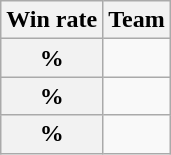<table class="wikitable">
<tr>
<th>Win rate</th>
<th>Team</th>
</tr>
<tr>
<th>%</th>
<td></td>
</tr>
<tr>
<th>%</th>
<td></td>
</tr>
<tr>
<th>%</th>
<td></td>
</tr>
</table>
